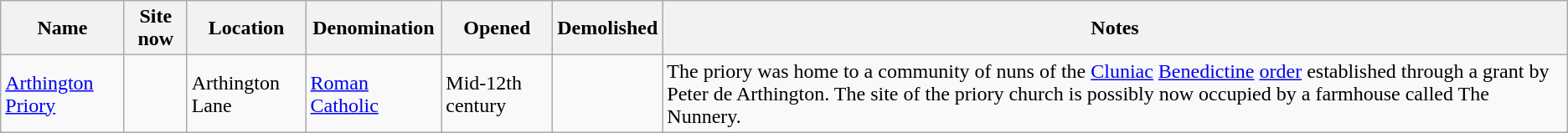<table class="wikitable sortable">
<tr>
<th>Name</th>
<th class="unsortable">Site now</th>
<th>Location</th>
<th>Denomination</th>
<th>Opened</th>
<th>Demolished</th>
<th class="unsortable">Notes</th>
</tr>
<tr>
<td><a href='#'>Arthington Priory</a></td>
<td></td>
<td>Arthington Lane</td>
<td><a href='#'>Roman Catholic</a></td>
<td>Mid-12th century</td>
<td></td>
<td>The priory was home to a community of nuns of the <a href='#'>Cluniac</a> <a href='#'>Benedictine</a> <a href='#'>order</a> established through a grant by Peter de Arthington. The site of the priory church is possibly now occupied by a farmhouse called The Nunnery.</td>
</tr>
</table>
